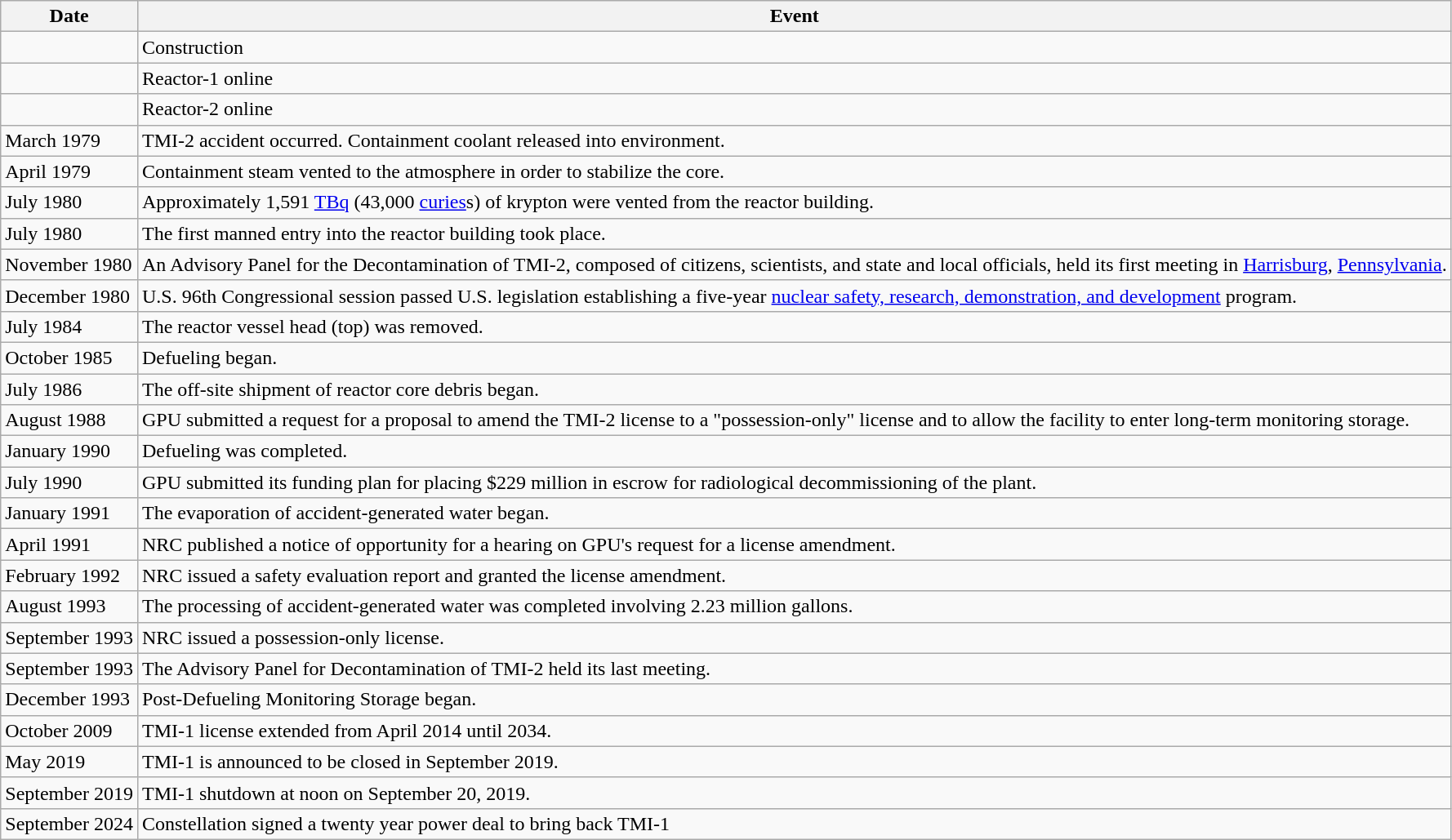<table class="wikitable">
<tr>
<th>Date</th>
<th>Event</th>
</tr>
<tr>
<td></td>
<td>Construction</td>
</tr>
<tr>
<td></td>
<td>Reactor-1 online</td>
</tr>
<tr>
<td></td>
<td>Reactor-2 online</td>
</tr>
<tr>
<td>March 1979</td>
<td>TMI-2 accident occurred. Containment coolant released into environment.</td>
</tr>
<tr>
<td>April 1979</td>
<td>Containment steam vented to the atmosphere in order to stabilize the core.</td>
</tr>
<tr>
<td>July 1980</td>
<td>Approximately 1,591 <a href='#'>TBq</a> (43,000 <a href='#'>curies</a>s) of krypton were vented from the reactor building.</td>
</tr>
<tr>
<td>July 1980</td>
<td>The first manned entry into the reactor building took place.</td>
</tr>
<tr>
<td>November 1980</td>
<td>An Advisory Panel for the Decontamination of TMI-2, composed of citizens, scientists, and state and local officials, held its first meeting in <a href='#'>Harrisburg</a>, <a href='#'>Pennsylvania</a>.</td>
</tr>
<tr>
<td>December 1980</td>
<td>U.S. 96th Congressional session passed U.S. legislation establishing a five-year <a href='#'>nuclear safety, research, demonstration, and development</a> program.</td>
</tr>
<tr>
<td>July 1984</td>
<td>The reactor vessel head (top) was removed.</td>
</tr>
<tr>
<td>October 1985</td>
<td>Defueling began.</td>
</tr>
<tr>
<td>July 1986</td>
<td>The off-site shipment of reactor core debris began.</td>
</tr>
<tr>
<td>August 1988</td>
<td>GPU submitted a request for a proposal to amend the TMI-2 license to a "possession-only" license and to allow the facility to enter long-term monitoring storage.</td>
</tr>
<tr>
<td>January 1990</td>
<td>Defueling was completed.</td>
</tr>
<tr>
<td>July 1990</td>
<td>GPU submitted its funding plan for placing $229 million in escrow for radiological decommissioning of the plant.</td>
</tr>
<tr>
<td>January 1991</td>
<td>The evaporation of accident-generated water began.</td>
</tr>
<tr>
<td>April 1991</td>
<td>NRC published a notice of opportunity for a hearing on GPU's request for a license amendment.</td>
</tr>
<tr>
<td>February 1992</td>
<td>NRC issued a safety evaluation report and granted the license amendment.</td>
</tr>
<tr>
<td>August 1993</td>
<td>The processing of accident-generated water was completed involving 2.23 million gallons.</td>
</tr>
<tr>
<td>September 1993</td>
<td>NRC issued a possession-only license.</td>
</tr>
<tr>
<td>September 1993</td>
<td>The Advisory Panel for Decontamination of TMI-2 held its last meeting.</td>
</tr>
<tr>
<td>December 1993</td>
<td>Post-Defueling Monitoring Storage began.</td>
</tr>
<tr>
<td>October 2009</td>
<td>TMI-1 license extended from April 2014 until 2034.</td>
</tr>
<tr>
<td>May 2019</td>
<td>TMI-1 is announced to be closed in September 2019.</td>
</tr>
<tr>
<td>September 2019</td>
<td>TMI-1 shutdown at noon on September 20, 2019.</td>
</tr>
<tr>
<td>September 2024</td>
<td>Constellation signed a twenty year power deal to bring back TMI-1</td>
</tr>
</table>
